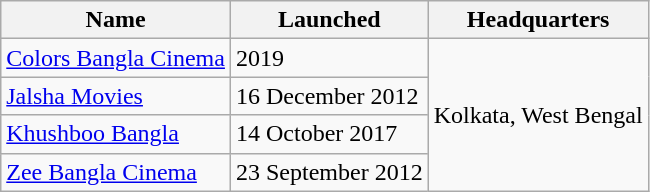<table class="sortable plainrowheaders wikitable">
<tr>
<th>Name</th>
<th>Launched</th>
<th>Headquarters</th>
</tr>
<tr>
<td><a href='#'>Colors Bangla Cinema</a></td>
<td>2019</td>
<td rowspan="4">Kolkata, West Bengal</td>
</tr>
<tr>
<td><a href='#'>Jalsha Movies</a></td>
<td>16 December 2012</td>
</tr>
<tr>
<td><a href='#'>Khushboo Bangla</a></td>
<td>14 October 2017</td>
</tr>
<tr>
<td><a href='#'>Zee Bangla Cinema</a></td>
<td>23 September 2012</td>
</tr>
</table>
